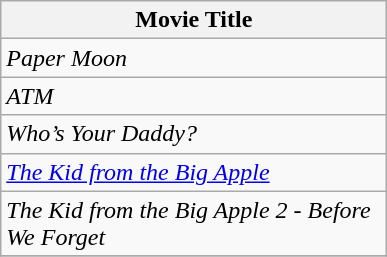<table class="wikitable">
<tr>
<th align="left" width="250px">Movie Title</th>
</tr>
<tr>
<td align="left"><em>Paper Moon</em></td>
</tr>
<tr>
<td align="left"><em>ATM</em></td>
</tr>
<tr>
<td align="left"><em>Who’s Your Daddy?</em></td>
</tr>
<tr>
<td align="left"><em><a href='#'>The Kid from the Big Apple</a></em></td>
</tr>
<tr>
<td align="left"><em>The Kid from the Big Apple 2 - Before We Forget</em></td>
</tr>
<tr>
</tr>
</table>
